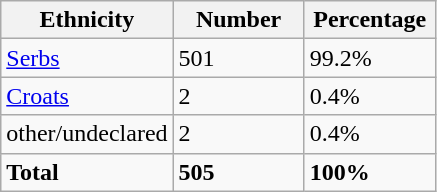<table class="wikitable">
<tr>
<th width="100px">Ethnicity</th>
<th width="80px">Number</th>
<th width="80px">Percentage</th>
</tr>
<tr>
<td><a href='#'>Serbs</a></td>
<td>501</td>
<td>99.2%</td>
</tr>
<tr>
<td><a href='#'>Croats</a></td>
<td>2</td>
<td>0.4%</td>
</tr>
<tr>
<td>other/undeclared</td>
<td>2</td>
<td>0.4%</td>
</tr>
<tr>
<td><strong>Total</strong></td>
<td><strong>505</strong></td>
<td><strong>100%</strong></td>
</tr>
</table>
